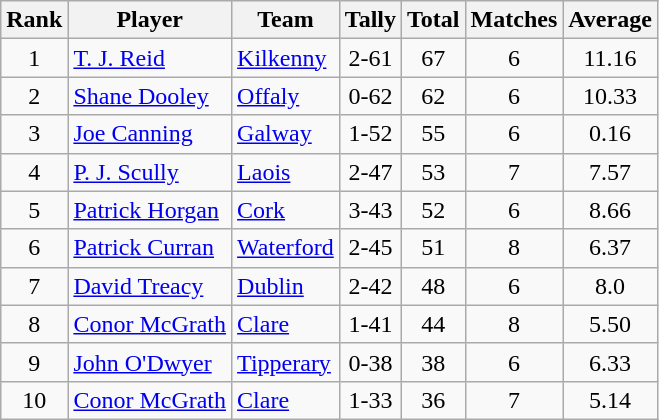<table class="wikitable">
<tr>
<th>Rank</th>
<th>Player</th>
<th>Team</th>
<th>Tally</th>
<th>Total</th>
<th>Matches</th>
<th>Average</th>
</tr>
<tr>
<td rowspan=1 align=center>1</td>
<td><a href='#'>T. J. Reid</a></td>
<td><a href='#'>Kilkenny</a></td>
<td align=center>2-61</td>
<td align=center>67</td>
<td align=center>6</td>
<td align=center>11.16</td>
</tr>
<tr>
<td rowspan=1 align=center>2</td>
<td><a href='#'>Shane Dooley</a></td>
<td><a href='#'>Offaly</a></td>
<td align=center>0-62</td>
<td align=center>62</td>
<td align=center>6</td>
<td align=center>10.33</td>
</tr>
<tr>
<td rowspan=1 align=center>3</td>
<td><a href='#'>Joe Canning</a></td>
<td><a href='#'>Galway</a></td>
<td align=center>1-52</td>
<td align=center>55</td>
<td align=center>6</td>
<td align=center>0.16</td>
</tr>
<tr>
<td rowspan=1 align=center>4</td>
<td><a href='#'>P. J. Scully</a></td>
<td><a href='#'>Laois</a></td>
<td align=center>2-47</td>
<td align=center>53</td>
<td align=center>7</td>
<td align=center>7.57</td>
</tr>
<tr>
<td rowspan=1 align=center>5</td>
<td><a href='#'>Patrick Horgan</a></td>
<td><a href='#'>Cork</a></td>
<td align=center>3-43</td>
<td align=center>52</td>
<td align=center>6</td>
<td align=center>8.66</td>
</tr>
<tr>
<td rowspan=1 align=center>6</td>
<td><a href='#'>Patrick Curran</a></td>
<td><a href='#'>Waterford</a></td>
<td align=center>2-45</td>
<td align=center>51</td>
<td align=center>8</td>
<td align=center>6.37</td>
</tr>
<tr>
<td rowspan=1 align=center>7</td>
<td><a href='#'>David Treacy</a></td>
<td><a href='#'>Dublin</a></td>
<td align=center>2-42</td>
<td align=center>48</td>
<td align=center>6</td>
<td align=center>8.0</td>
</tr>
<tr>
<td rowspan=1 align=center>8</td>
<td><a href='#'>Conor McGrath</a></td>
<td><a href='#'>Clare</a></td>
<td align=center>1-41</td>
<td align=center>44</td>
<td align=center>8</td>
<td align=center>5.50</td>
</tr>
<tr>
<td rowspan=1 align=center>9</td>
<td><a href='#'>John O'Dwyer</a></td>
<td><a href='#'>Tipperary</a></td>
<td align=center>0-38</td>
<td align=center>38</td>
<td align=center>6</td>
<td align=center>6.33</td>
</tr>
<tr>
<td rowspan=1 align=center>10</td>
<td><a href='#'>Conor McGrath</a></td>
<td><a href='#'>Clare</a></td>
<td align=center>1-33</td>
<td align=center>36</td>
<td align=center>7</td>
<td align=center>5.14</td>
</tr>
</table>
